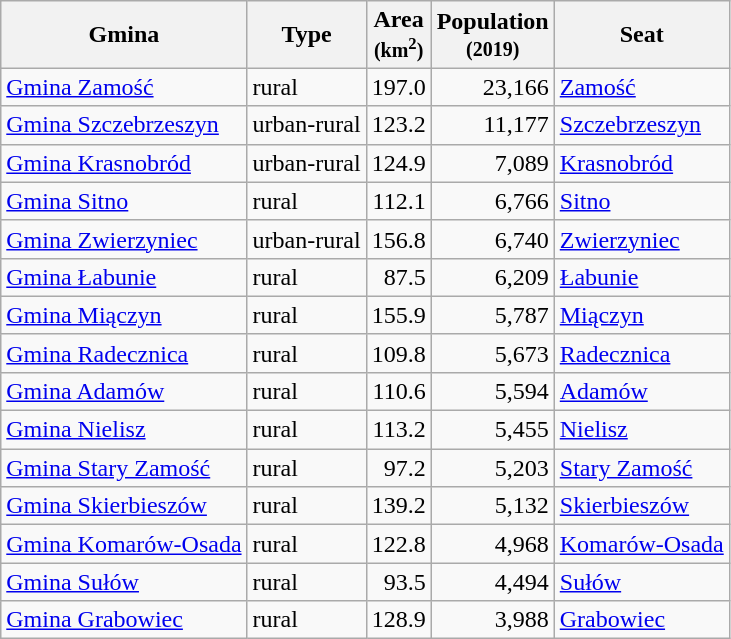<table class="wikitable">
<tr>
<th>Gmina</th>
<th>Type</th>
<th>Area<br><small>(km<sup>2</sup>)</small></th>
<th>Population<br><small>(2019)</small></th>
<th>Seat</th>
</tr>
<tr>
<td><a href='#'>Gmina Zamość</a></td>
<td>rural</td>
<td style="text-align:right;">197.0</td>
<td style="text-align:right;">23,166</td>
<td><a href='#'>Zamość</a></td>
</tr>
<tr>
<td><a href='#'>Gmina Szczebrzeszyn</a></td>
<td>urban-rural</td>
<td style="text-align:right;">123.2</td>
<td style="text-align:right;">11,177</td>
<td><a href='#'>Szczebrzeszyn</a></td>
</tr>
<tr>
<td><a href='#'>Gmina Krasnobród</a></td>
<td>urban-rural</td>
<td style="text-align:right;">124.9</td>
<td style="text-align:right;">7,089</td>
<td><a href='#'>Krasnobród</a></td>
</tr>
<tr>
<td><a href='#'>Gmina Sitno</a></td>
<td>rural</td>
<td style="text-align:right;">112.1</td>
<td style="text-align:right;">6,766</td>
<td><a href='#'>Sitno</a></td>
</tr>
<tr>
<td><a href='#'>Gmina Zwierzyniec</a></td>
<td>urban-rural</td>
<td style="text-align:right;">156.8</td>
<td style="text-align:right;">6,740</td>
<td><a href='#'>Zwierzyniec</a></td>
</tr>
<tr>
<td><a href='#'>Gmina Łabunie</a></td>
<td>rural</td>
<td style="text-align:right;">87.5</td>
<td style="text-align:right;">6,209</td>
<td><a href='#'>Łabunie</a></td>
</tr>
<tr>
<td><a href='#'>Gmina Miączyn</a></td>
<td>rural</td>
<td style="text-align:right;">155.9</td>
<td style="text-align:right;">5,787</td>
<td><a href='#'>Miączyn</a></td>
</tr>
<tr>
<td><a href='#'>Gmina Radecznica</a></td>
<td>rural</td>
<td style="text-align:right;">109.8</td>
<td style="text-align:right;">5,673</td>
<td><a href='#'>Radecznica</a></td>
</tr>
<tr>
<td><a href='#'>Gmina Adamów</a></td>
<td>rural</td>
<td style="text-align:right;">110.6</td>
<td style="text-align:right;">5,594</td>
<td><a href='#'>Adamów</a></td>
</tr>
<tr>
<td><a href='#'>Gmina Nielisz</a></td>
<td>rural</td>
<td style="text-align:right;">113.2</td>
<td style="text-align:right;">5,455</td>
<td><a href='#'>Nielisz</a></td>
</tr>
<tr>
<td><a href='#'>Gmina Stary Zamość</a></td>
<td>rural</td>
<td style="text-align:right;">97.2</td>
<td style="text-align:right;">5,203</td>
<td><a href='#'>Stary Zamość</a></td>
</tr>
<tr>
<td><a href='#'>Gmina Skierbieszów</a></td>
<td>rural</td>
<td style="text-align:right;">139.2</td>
<td style="text-align:right;">5,132</td>
<td><a href='#'>Skierbieszów</a></td>
</tr>
<tr>
<td><a href='#'>Gmina Komarów-Osada</a></td>
<td>rural</td>
<td style="text-align:right;">122.8</td>
<td style="text-align:right;">4,968</td>
<td><a href='#'>Komarów-Osada</a></td>
</tr>
<tr>
<td><a href='#'>Gmina Sułów</a></td>
<td>rural</td>
<td style="text-align:right;">93.5</td>
<td style="text-align:right;">4,494</td>
<td><a href='#'>Sułów</a></td>
</tr>
<tr>
<td><a href='#'>Gmina Grabowiec</a></td>
<td>rural</td>
<td style="text-align:right;">128.9</td>
<td style="text-align:right;">3,988</td>
<td><a href='#'>Grabowiec</a></td>
</tr>
</table>
